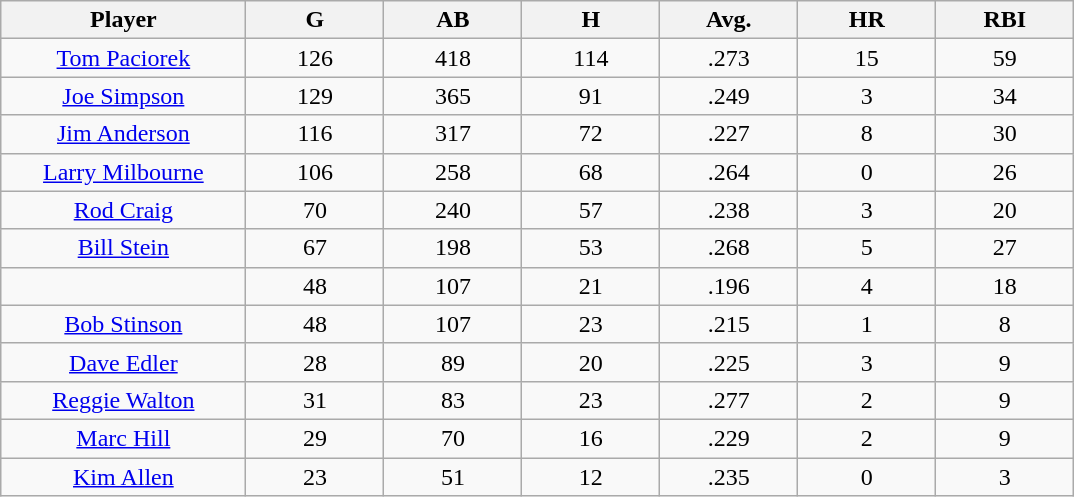<table class="wikitable sortable">
<tr>
<th bgcolor="#DDDDFF" width="16%">Player</th>
<th bgcolor="#DDDDFF" width="9%">G</th>
<th bgcolor="#DDDDFF" width="9%">AB</th>
<th bgcolor="#DDDDFF" width="9%">H</th>
<th bgcolor="#DDDDFF" width="9%">Avg.</th>
<th bgcolor="#DDDDFF" width="9%">HR</th>
<th bgcolor="#DDDDFF" width="9%">RBI</th>
</tr>
<tr align="center">
<td><a href='#'>Tom Paciorek</a></td>
<td>126</td>
<td>418</td>
<td>114</td>
<td>.273</td>
<td>15</td>
<td>59</td>
</tr>
<tr align=center>
<td><a href='#'>Joe Simpson</a></td>
<td>129</td>
<td>365</td>
<td>91</td>
<td>.249</td>
<td>3</td>
<td>34</td>
</tr>
<tr align=center>
<td><a href='#'>Jim Anderson</a></td>
<td>116</td>
<td>317</td>
<td>72</td>
<td>.227</td>
<td>8</td>
<td>30</td>
</tr>
<tr align=center>
<td><a href='#'>Larry Milbourne</a></td>
<td>106</td>
<td>258</td>
<td>68</td>
<td>.264</td>
<td>0</td>
<td>26</td>
</tr>
<tr align=center>
<td><a href='#'>Rod Craig</a></td>
<td>70</td>
<td>240</td>
<td>57</td>
<td>.238</td>
<td>3</td>
<td>20</td>
</tr>
<tr align=center>
<td><a href='#'>Bill Stein</a></td>
<td>67</td>
<td>198</td>
<td>53</td>
<td>.268</td>
<td>5</td>
<td>27</td>
</tr>
<tr align=center>
<td></td>
<td>48</td>
<td>107</td>
<td>21</td>
<td>.196</td>
<td>4</td>
<td>18</td>
</tr>
<tr align="center">
<td><a href='#'>Bob Stinson</a></td>
<td>48</td>
<td>107</td>
<td>23</td>
<td>.215</td>
<td>1</td>
<td>8</td>
</tr>
<tr align=center>
<td><a href='#'>Dave Edler</a></td>
<td>28</td>
<td>89</td>
<td>20</td>
<td>.225</td>
<td>3</td>
<td>9</td>
</tr>
<tr align=center>
<td><a href='#'>Reggie Walton</a></td>
<td>31</td>
<td>83</td>
<td>23</td>
<td>.277</td>
<td>2</td>
<td>9</td>
</tr>
<tr align=center>
<td><a href='#'>Marc Hill</a></td>
<td>29</td>
<td>70</td>
<td>16</td>
<td>.229</td>
<td>2</td>
<td>9</td>
</tr>
<tr align=center>
<td><a href='#'>Kim Allen</a></td>
<td>23</td>
<td>51</td>
<td>12</td>
<td>.235</td>
<td>0</td>
<td>3</td>
</tr>
</table>
